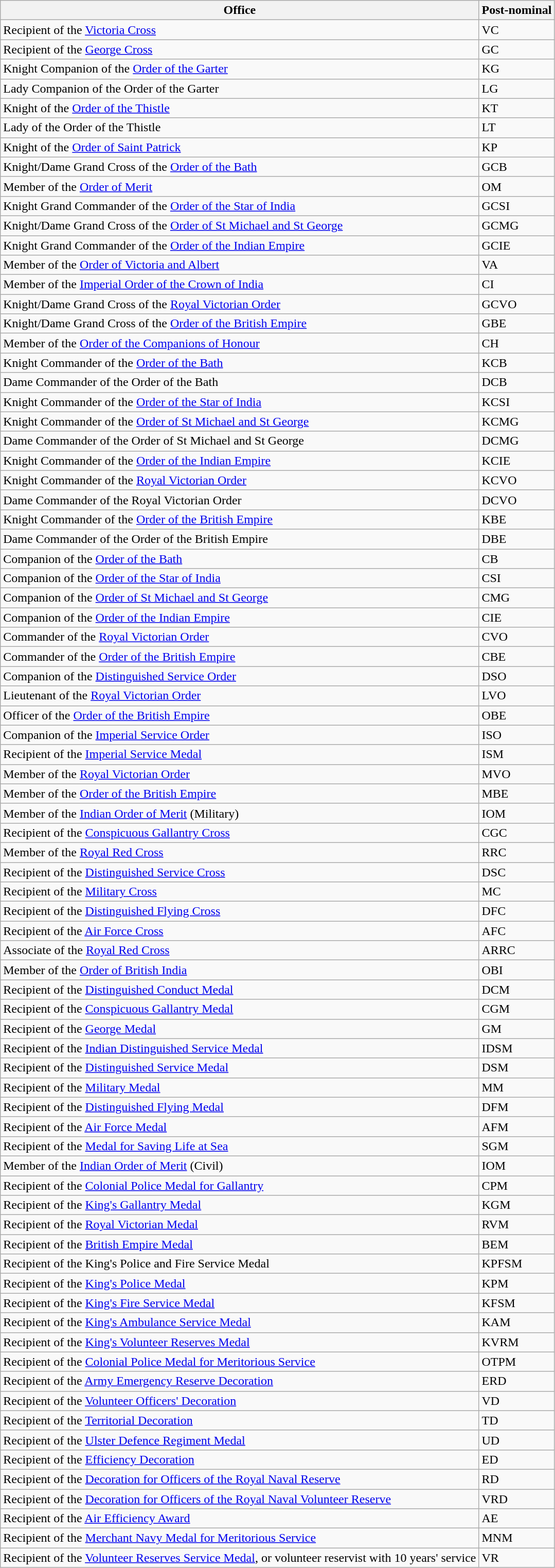<table class="wikitable">
<tr>
<th>Office</th>
<th>Post-nominal</th>
</tr>
<tr>
<td>Recipient of the <a href='#'>Victoria Cross</a></td>
<td>VC</td>
</tr>
<tr>
<td>Recipient of the <a href='#'>George Cross</a></td>
<td>GC</td>
</tr>
<tr>
<td>Knight Companion of the <a href='#'>Order of the Garter</a></td>
<td>KG</td>
</tr>
<tr>
<td>Lady Companion of the Order of the Garter</td>
<td>LG</td>
</tr>
<tr>
<td>Knight of the <a href='#'>Order of the Thistle</a></td>
<td>KT</td>
</tr>
<tr>
<td>Lady of the Order of the Thistle</td>
<td>LT</td>
</tr>
<tr>
<td>Knight of the <a href='#'>Order of Saint Patrick</a></td>
<td>KP</td>
</tr>
<tr>
<td>Knight/Dame Grand Cross of the <a href='#'>Order of the Bath</a></td>
<td>GCB</td>
</tr>
<tr>
<td>Member of the <a href='#'>Order of Merit</a></td>
<td>OM</td>
</tr>
<tr>
<td>Knight Grand Commander of the <a href='#'>Order of the Star of India</a></td>
<td>GCSI</td>
</tr>
<tr>
<td>Knight/Dame Grand Cross of the <a href='#'>Order of St Michael and St George</a></td>
<td>GCMG</td>
</tr>
<tr>
<td>Knight Grand Commander of the <a href='#'>Order of the Indian Empire</a></td>
<td>GCIE</td>
</tr>
<tr>
<td>Member of the <a href='#'>Order of Victoria and Albert</a></td>
<td>VA</td>
</tr>
<tr>
<td>Member of the <a href='#'>Imperial Order of the Crown of India</a></td>
<td>CI</td>
</tr>
<tr>
<td>Knight/Dame Grand Cross of the <a href='#'>Royal Victorian Order</a></td>
<td>GCVO</td>
</tr>
<tr>
<td>Knight/Dame Grand Cross of the <a href='#'>Order of the British Empire</a></td>
<td>GBE</td>
</tr>
<tr>
<td>Member of the <a href='#'>Order of the Companions of Honour</a></td>
<td>CH</td>
</tr>
<tr>
<td>Knight Commander of the <a href='#'>Order of the Bath</a></td>
<td>KCB</td>
</tr>
<tr>
<td>Dame Commander of the Order of the Bath</td>
<td>DCB</td>
</tr>
<tr>
<td>Knight Commander of the <a href='#'>Order of the Star of India</a></td>
<td>KCSI</td>
</tr>
<tr>
<td>Knight Commander of the <a href='#'>Order of St Michael and St George</a></td>
<td>KCMG</td>
</tr>
<tr>
<td>Dame Commander of the Order of St Michael and St George</td>
<td>DCMG</td>
</tr>
<tr>
<td>Knight Commander of the <a href='#'>Order of the Indian Empire</a></td>
<td>KCIE</td>
</tr>
<tr>
<td>Knight Commander of the <a href='#'>Royal Victorian Order</a></td>
<td>KCVO</td>
</tr>
<tr>
<td>Dame Commander of the Royal Victorian Order</td>
<td>DCVO</td>
</tr>
<tr>
<td>Knight Commander of the <a href='#'>Order of the British Empire</a></td>
<td>KBE</td>
</tr>
<tr>
<td>Dame Commander of the Order of the British Empire</td>
<td>DBE</td>
</tr>
<tr>
<td>Companion of the <a href='#'>Order of the Bath</a></td>
<td>CB</td>
</tr>
<tr>
<td>Companion of the <a href='#'>Order of the Star of India</a></td>
<td>CSI</td>
</tr>
<tr>
<td>Companion of the <a href='#'>Order of St Michael and St George</a></td>
<td>CMG</td>
</tr>
<tr>
<td>Companion of the <a href='#'>Order of the Indian Empire</a></td>
<td>CIE</td>
</tr>
<tr>
<td>Commander of the <a href='#'>Royal Victorian Order</a></td>
<td>CVO</td>
</tr>
<tr>
<td>Commander of the <a href='#'>Order of the British Empire</a></td>
<td>CBE</td>
</tr>
<tr>
<td>Companion of the <a href='#'>Distinguished Service Order</a></td>
<td>DSO</td>
</tr>
<tr>
<td>Lieutenant of the <a href='#'>Royal Victorian Order</a></td>
<td>LVO</td>
</tr>
<tr>
<td>Officer of the <a href='#'>Order of the British Empire</a></td>
<td>OBE</td>
</tr>
<tr>
<td>Companion of the <a href='#'>Imperial Service Order</a></td>
<td>ISO</td>
</tr>
<tr>
<td>Recipient of the <a href='#'>Imperial Service Medal</a></td>
<td>ISM</td>
</tr>
<tr>
<td>Member of the <a href='#'>Royal Victorian Order</a></td>
<td>MVO</td>
</tr>
<tr>
<td>Member of the <a href='#'>Order of the British Empire</a></td>
<td>MBE</td>
</tr>
<tr>
<td>Member of the <a href='#'>Indian Order of Merit</a> (Military)</td>
<td>IOM</td>
</tr>
<tr>
<td>Recipient of the <a href='#'>Conspicuous Gallantry Cross</a></td>
<td>CGC</td>
</tr>
<tr>
<td>Member of the <a href='#'>Royal Red Cross</a></td>
<td>RRC</td>
</tr>
<tr>
<td>Recipient of the <a href='#'>Distinguished Service Cross</a></td>
<td>DSC</td>
</tr>
<tr>
<td>Recipient of the <a href='#'>Military Cross</a></td>
<td>MC</td>
</tr>
<tr>
<td>Recipient of the <a href='#'>Distinguished Flying Cross</a></td>
<td>DFC</td>
</tr>
<tr>
<td>Recipient of the <a href='#'>Air Force Cross</a></td>
<td>AFC</td>
</tr>
<tr>
<td>Associate of the <a href='#'>Royal Red Cross</a></td>
<td>ARRC</td>
</tr>
<tr>
<td>Member of the <a href='#'>Order of British India</a></td>
<td>OBI</td>
</tr>
<tr>
<td>Recipient of the <a href='#'>Distinguished Conduct Medal</a></td>
<td>DCM</td>
</tr>
<tr>
<td>Recipient of the <a href='#'>Conspicuous Gallantry Medal</a></td>
<td>CGM</td>
</tr>
<tr>
<td>Recipient of the <a href='#'>George Medal</a></td>
<td>GM</td>
</tr>
<tr>
<td>Recipient of the <a href='#'>Indian Distinguished Service Medal</a></td>
<td>IDSM</td>
</tr>
<tr>
<td>Recipient of the <a href='#'>Distinguished Service Medal</a></td>
<td>DSM</td>
</tr>
<tr>
<td>Recipient of the <a href='#'>Military Medal</a></td>
<td>MM</td>
</tr>
<tr>
<td>Recipient of the <a href='#'>Distinguished Flying Medal</a></td>
<td>DFM</td>
</tr>
<tr>
<td>Recipient of the <a href='#'>Air Force Medal</a></td>
<td>AFM</td>
</tr>
<tr>
<td>Recipient of the <a href='#'>Medal for Saving Life at Sea</a></td>
<td>SGM</td>
</tr>
<tr>
<td>Member of the <a href='#'>Indian Order of Merit</a> (Civil)</td>
<td>IOM</td>
</tr>
<tr>
<td>Recipient of the <a href='#'>Colonial Police Medal for Gallantry</a></td>
<td>CPM</td>
</tr>
<tr>
<td>Recipient of the <a href='#'>King's Gallantry Medal</a></td>
<td>KGM</td>
</tr>
<tr>
<td>Recipient of the <a href='#'>Royal Victorian Medal</a></td>
<td>RVM</td>
</tr>
<tr>
<td>Recipient of the <a href='#'>British Empire Medal</a></td>
<td>BEM</td>
</tr>
<tr>
<td>Recipient of the King's Police and Fire Service Medal</td>
<td>KPFSM</td>
</tr>
<tr>
<td>Recipient of the <a href='#'>King's Police Medal</a></td>
<td>KPM</td>
</tr>
<tr>
<td>Recipient of the <a href='#'>King's Fire Service Medal</a></td>
<td>KFSM</td>
</tr>
<tr>
<td>Recipient of the <a href='#'>King's Ambulance Service Medal</a></td>
<td>KAM</td>
</tr>
<tr>
<td>Recipient of the <a href='#'>King's Volunteer Reserves Medal</a></td>
<td>KVRM</td>
</tr>
<tr>
<td>Recipient of the <a href='#'>Colonial Police Medal for Meritorious Service</a></td>
<td>OTPM</td>
</tr>
<tr>
<td>Recipient of the <a href='#'>Army Emergency Reserve Decoration</a></td>
<td>ERD</td>
</tr>
<tr>
<td>Recipient of the <a href='#'>Volunteer Officers' Decoration</a></td>
<td>VD</td>
</tr>
<tr>
<td>Recipient of the <a href='#'>Territorial Decoration</a></td>
<td>TD</td>
</tr>
<tr>
<td>Recipient of the <a href='#'>Ulster Defence Regiment Medal</a></td>
<td>UD</td>
</tr>
<tr>
<td>Recipient of the <a href='#'>Efficiency Decoration</a></td>
<td>ED</td>
</tr>
<tr>
<td>Recipient of the <a href='#'>Decoration for Officers of the Royal Naval Reserve</a></td>
<td>RD</td>
</tr>
<tr>
<td>Recipient of the <a href='#'>Decoration for Officers of the Royal Naval Volunteer Reserve</a></td>
<td>VRD</td>
</tr>
<tr>
<td>Recipient of the <a href='#'>Air Efficiency Award</a></td>
<td>AE</td>
</tr>
<tr>
<td>Recipient of the <a href='#'>Merchant Navy Medal for Meritorious Service</a></td>
<td>MNM</td>
</tr>
<tr>
<td>Recipient of the <a href='#'>Volunteer Reserves Service Medal</a>, or volunteer reservist with 10 years' service</td>
<td>VR</td>
</tr>
</table>
